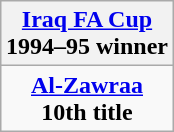<table class="wikitable" style="text-align: center; margin: 0 auto;">
<tr>
<th><a href='#'>Iraq FA Cup</a><br>1994–95 winner</th>
</tr>
<tr>
<td><strong><a href='#'>Al-Zawraa</a></strong><br><strong>10th title</strong></td>
</tr>
</table>
